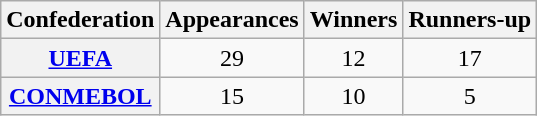<table class="wikitable plainrowheaders sortable" style="text-align:center">
<tr>
<th scope="col">Confederation</th>
<th scope="col">Appearances</th>
<th scope="col">Winners</th>
<th scope="col">Runners-up</th>
</tr>
<tr>
<th scope="row"><a href='#'>UEFA</a></th>
<td>29</td>
<td>12</td>
<td>17</td>
</tr>
<tr>
<th scope="row"><a href='#'>CONMEBOL</a></th>
<td>15</td>
<td>10</td>
<td>5</td>
</tr>
</table>
